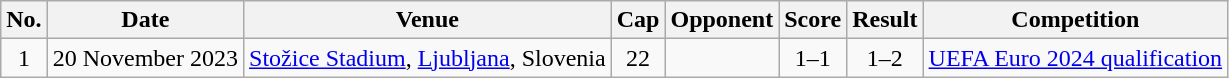<table class="wikitable sortable plainrowheaders">
<tr>
<th scope=col>No.</th>
<th scope=col data-sort-type date>Date</th>
<th scope=col>Venue</th>
<th scope=col>Cap</th>
<th scope=col>Opponent</th>
<th scope=col>Score</th>
<th scope=col>Result</th>
<th scope=col>Competition</th>
</tr>
<tr>
<td align="center">1</td>
<td>20 November 2023</td>
<td><a href='#'>Stožice Stadium</a>, <a href='#'>Ljubljana</a>, Slovenia</td>
<td align="center">22</td>
<td></td>
<td align="center">1–1</td>
<td align="center">1–2</td>
<td><a href='#'>UEFA Euro 2024 qualification</a></td>
</tr>
</table>
